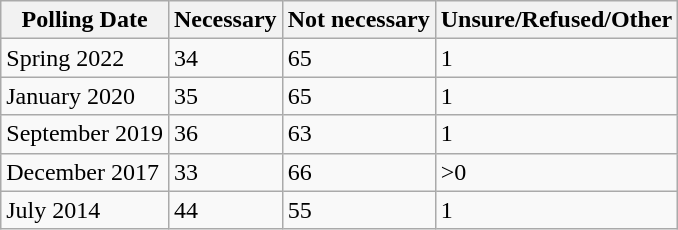<table class="wikitable">
<tr>
<th>Polling Date</th>
<th>Necessary</th>
<th>Not necessary</th>
<th>Unsure/Refused/Other</th>
</tr>
<tr>
<td>Spring 2022</td>
<td>34</td>
<td>65</td>
<td>1</td>
</tr>
<tr>
<td>January 2020</td>
<td>35</td>
<td>65</td>
<td>1</td>
</tr>
<tr>
<td>September 2019</td>
<td>36</td>
<td>63</td>
<td>1</td>
</tr>
<tr>
<td>December 2017</td>
<td>33</td>
<td>66</td>
<td>>0</td>
</tr>
<tr>
<td>July 2014</td>
<td>44</td>
<td>55</td>
<td>1</td>
</tr>
</table>
